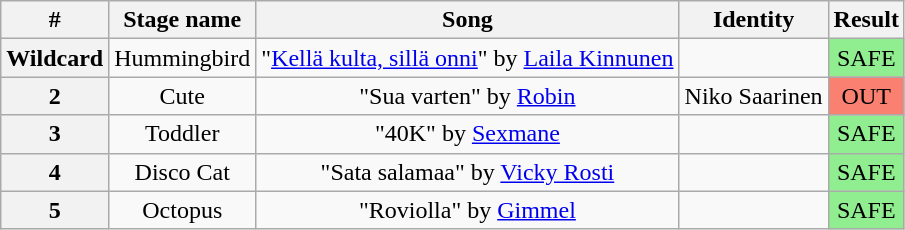<table class="wikitable plainrowheaders" style="text-align: center;">
<tr>
<th>#</th>
<th>Stage name</th>
<th>Song</th>
<th>Identity</th>
<th>Result</th>
</tr>
<tr>
<th>Wildcard</th>
<td>Hummingbird</td>
<td>"<a href='#'>Kellä kulta, sillä onni</a>" by <a href='#'>Laila Kinnunen</a></td>
<td></td>
<td bgcolor="lightgreen">SAFE</td>
</tr>
<tr>
<th>2</th>
<td>Cute</td>
<td>"Sua varten" by <a href='#'>Robin</a></td>
<td>Niko Saarinen</td>
<td bgcolor="salmon">OUT</td>
</tr>
<tr>
<th>3</th>
<td>Toddler</td>
<td>"40K" by <a href='#'>Sexmane</a></td>
<td></td>
<td bgcolor="lightgreen">SAFE</td>
</tr>
<tr>
<th>4</th>
<td>Disco Cat</td>
<td>"Sata salamaa" by <a href='#'>Vicky Rosti</a></td>
<td></td>
<td bgcolor="lightgreen">SAFE</td>
</tr>
<tr>
<th>5</th>
<td>Octopus</td>
<td>"Roviolla" by <a href='#'>Gimmel</a></td>
<td></td>
<td bgcolor="lightgreen">SAFE</td>
</tr>
</table>
